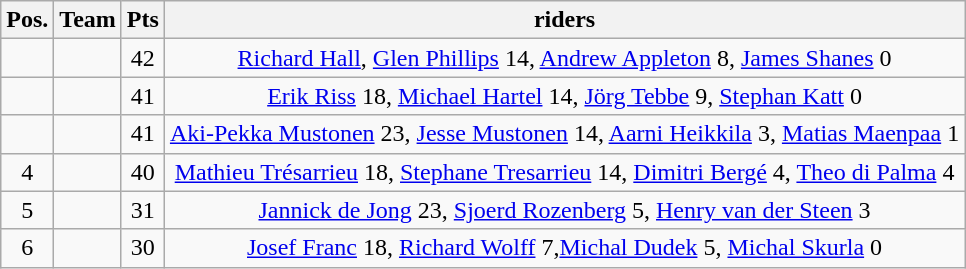<table class=wikitable>
<tr>
<th>Pos.</th>
<th>Team</th>
<th>Pts</th>
<th>riders</th>
</tr>
<tr align=center>
<td></td>
<td align=left></td>
<td>42</td>
<td><a href='#'>Richard Hall</a>, <a href='#'>Glen Phillips</a>  14, <a href='#'>Andrew Appleton</a> 8, <a href='#'>James Shanes</a> 0</td>
</tr>
<tr align=center>
<td></td>
<td align=left></td>
<td>41</td>
<td><a href='#'>Erik Riss</a> 18, <a href='#'>Michael Hartel</a> 14, <a href='#'>Jörg Tebbe</a> 9, <a href='#'>Stephan Katt</a> 0</td>
</tr>
<tr align=center>
<td></td>
<td align=left></td>
<td>41</td>
<td><a href='#'>Aki-Pekka Mustonen</a> 23, <a href='#'>Jesse Mustonen</a> 14, <a href='#'>Aarni Heikkila</a> 3, <a href='#'>Matias Maenpaa</a> 1</td>
</tr>
<tr align=center>
<td>4</td>
<td align=left></td>
<td>40</td>
<td><a href='#'>Mathieu Trésarrieu</a> 18, <a href='#'>Stephane Tresarrieu</a> 14, <a href='#'>Dimitri Bergé</a> 4, <a href='#'>Theo di Palma</a> 4</td>
</tr>
<tr align=center>
<td>5</td>
<td align=left></td>
<td>31</td>
<td><a href='#'>Jannick de Jong</a> 23, <a href='#'>Sjoerd Rozenberg</a> 5, <a href='#'>Henry van der Steen</a> 3</td>
</tr>
<tr align=center>
<td>6</td>
<td align=left></td>
<td>30</td>
<td><a href='#'>Josef Franc</a> 18, <a href='#'>Richard Wolff</a> 7,<a href='#'>Michal Dudek</a> 5, <a href='#'>Michal Skurla</a> 0</td>
</tr>
</table>
